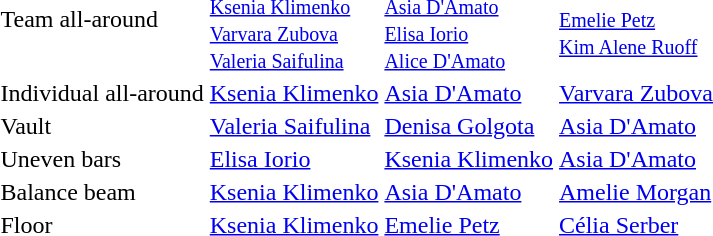<table>
<tr>
<td>Team all-around</td>
<td> <br> <small> <a href='#'>Ksenia Klimenko</a> <br> <a href='#'>Varvara Zubova</a> <br> <a href='#'>Valeria Saifulina</a> </small></td>
<td> <br> <small> <a href='#'>Asia D'Amato</a> <br> <a href='#'>Elisa Iorio</a> <br> <a href='#'>Alice D'Amato</a> </small></td>
<td> <br> <small> <a href='#'>Emelie Petz</a> <br> <a href='#'>Kim Alene Ruoff</a> </small></td>
</tr>
<tr>
<td>Individual all-around</td>
<td><a href='#'>Ksenia Klimenko</a> <br> </td>
<td><a href='#'>Asia D'Amato</a> <br> </td>
<td><a href='#'>Varvara Zubova</a> <br> </td>
</tr>
<tr>
<td>Vault</td>
<td><a href='#'>Valeria Saifulina</a> <br> </td>
<td><a href='#'>Denisa Golgota</a> <br> </td>
<td><a href='#'>Asia D'Amato</a> <br> </td>
</tr>
<tr>
<td>Uneven bars</td>
<td><a href='#'>Elisa Iorio</a> <br> </td>
<td><a href='#'>Ksenia Klimenko</a> <br> </td>
<td><a href='#'>Asia D'Amato</a> <br> </td>
</tr>
<tr>
<td>Balance beam</td>
<td><a href='#'>Ksenia Klimenko</a> <br> </td>
<td><a href='#'>Asia D'Amato</a> <br> </td>
<td><a href='#'>Amelie Morgan</a> <br> </td>
</tr>
<tr>
<td>Floor</td>
<td><a href='#'>Ksenia Klimenko</a> <br> </td>
<td><a href='#'>Emelie Petz</a> <br> </td>
<td><a href='#'>Célia Serber</a> <br> </td>
</tr>
</table>
